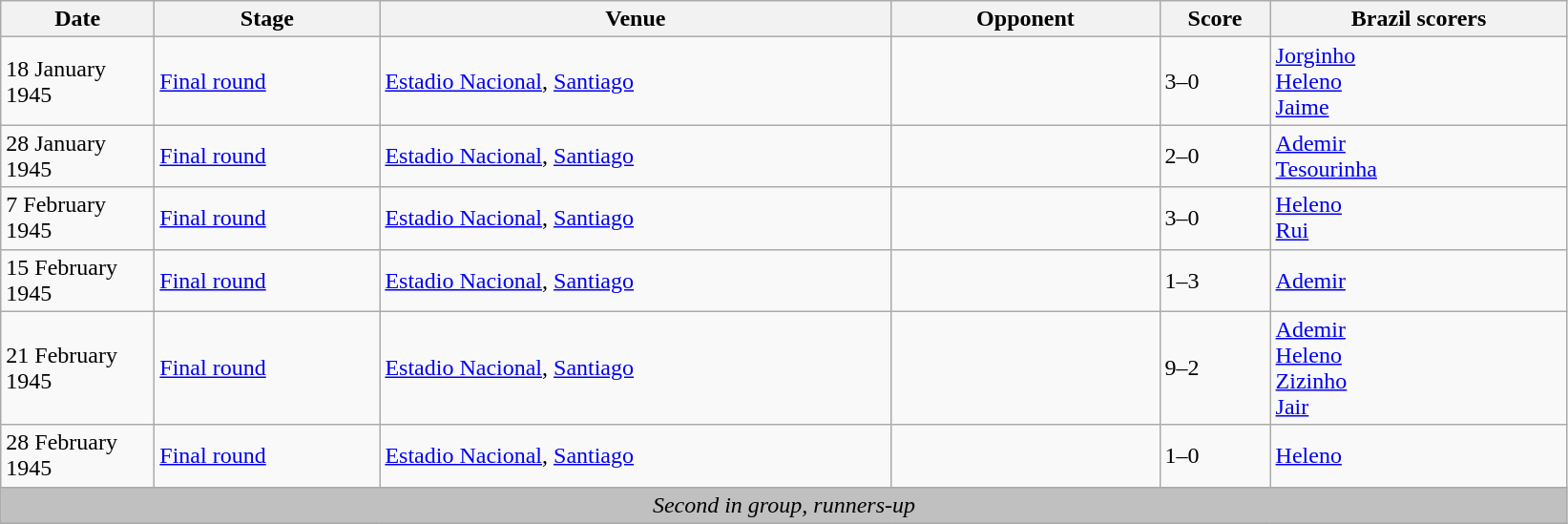<table class="wikitable">
<tr>
<th width=100px>Date</th>
<th width=150px>Stage</th>
<th width=350px>Venue</th>
<th width=180px>Opponent</th>
<th width=70px>Score</th>
<th width=200px>Brazil scorers</th>
</tr>
<tr>
<td>18 January 1945</td>
<td><a href='#'>Final round</a></td>
<td><a href='#'>Estadio Nacional</a>, <a href='#'>Santiago</a></td>
<td></td>
<td>3–0</td>
<td><a href='#'>Jorginho</a>  <br> <a href='#'>Heleno</a>  <br> <a href='#'>Jaime</a> </td>
</tr>
<tr>
<td>28 January 1945</td>
<td><a href='#'>Final round</a></td>
<td><a href='#'>Estadio Nacional</a>, <a href='#'>Santiago</a></td>
<td></td>
<td>2–0</td>
<td><a href='#'>Ademir</a>  <br> <a href='#'>Tesourinha</a> </td>
</tr>
<tr>
<td>7 February 1945</td>
<td><a href='#'>Final round</a></td>
<td><a href='#'>Estadio Nacional</a>, <a href='#'>Santiago</a></td>
<td></td>
<td>3–0</td>
<td><a href='#'>Heleno</a>  <br> <a href='#'>Rui</a> </td>
</tr>
<tr>
<td>15 February 1945</td>
<td><a href='#'>Final round</a></td>
<td><a href='#'>Estadio Nacional</a>, <a href='#'>Santiago</a></td>
<td></td>
<td>1–3</td>
<td><a href='#'>Ademir</a> </td>
</tr>
<tr>
<td>21 February 1945</td>
<td><a href='#'>Final round</a></td>
<td><a href='#'>Estadio Nacional</a>, <a href='#'>Santiago</a></td>
<td></td>
<td>9–2</td>
<td><a href='#'>Ademir</a>  <br> <a href='#'>Heleno</a>  <br> <a href='#'>Zizinho</a>  <br> <a href='#'>Jair</a> </td>
</tr>
<tr>
<td>28 February 1945</td>
<td><a href='#'>Final round</a></td>
<td><a href='#'>Estadio Nacional</a>, <a href='#'>Santiago</a></td>
<td></td>
<td>1–0</td>
<td><a href='#'>Heleno</a> </td>
</tr>
<tr>
<td colspan="6"  style="text-align:center; background:silver;"><em>Second in group, runners-up</em></td>
</tr>
</table>
